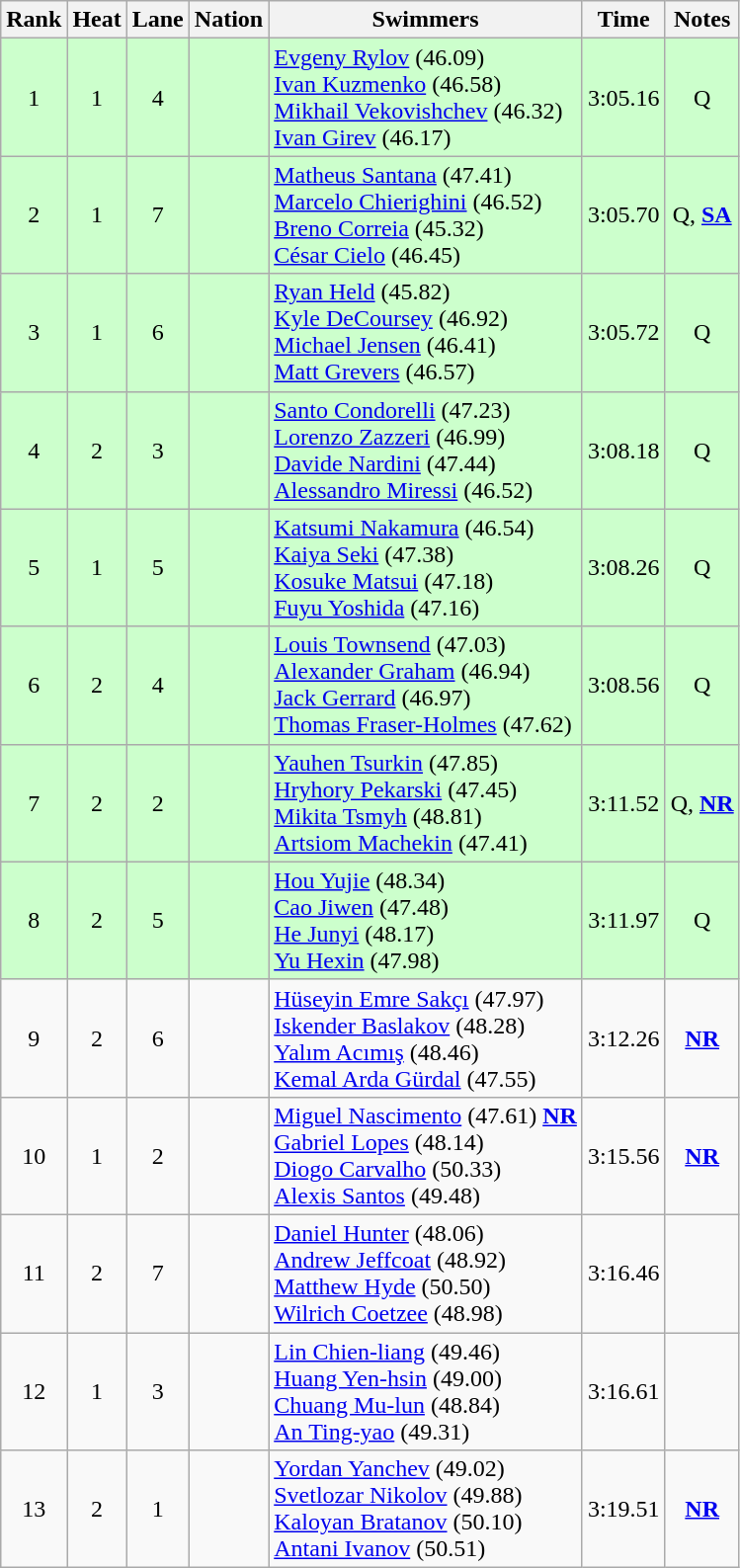<table class="wikitable sortable" style="text-align:center">
<tr>
<th>Rank</th>
<th>Heat</th>
<th>Lane</th>
<th>Nation</th>
<th>Swimmers</th>
<th>Time</th>
<th>Notes</th>
</tr>
<tr bgcolor=ccffcc>
<td>1</td>
<td>1</td>
<td>4</td>
<td align=left></td>
<td align=left><a href='#'>Evgeny Rylov</a> (46.09)<br><a href='#'>Ivan Kuzmenko</a> (46.58)<br><a href='#'>Mikhail Vekovishchev</a> (46.32)<br><a href='#'>Ivan Girev</a> (46.17)</td>
<td>3:05.16</td>
<td>Q</td>
</tr>
<tr bgcolor=ccffcc>
<td>2</td>
<td>1</td>
<td>7</td>
<td align=left></td>
<td align=left><a href='#'>Matheus Santana</a> (47.41)<br><a href='#'>Marcelo Chierighini</a> (46.52)<br><a href='#'>Breno Correia</a> (45.32)<br><a href='#'>César Cielo</a> (46.45)</td>
<td>3:05.70</td>
<td>Q, <strong><a href='#'>SA</a></strong></td>
</tr>
<tr bgcolor=ccffcc>
<td>3</td>
<td>1</td>
<td>6</td>
<td align=left></td>
<td align=left><a href='#'>Ryan Held</a> (45.82)<br><a href='#'>Kyle DeCoursey</a> (46.92)<br><a href='#'>Michael Jensen</a> (46.41)<br><a href='#'>Matt Grevers</a> (46.57)</td>
<td>3:05.72</td>
<td>Q</td>
</tr>
<tr bgcolor=ccffcc>
<td>4</td>
<td>2</td>
<td>3</td>
<td align=left></td>
<td align=left><a href='#'>Santo Condorelli</a> (47.23)<br><a href='#'>Lorenzo Zazzeri</a> (46.99)<br><a href='#'>Davide Nardini</a> (47.44)<br><a href='#'>Alessandro Miressi</a> (46.52)</td>
<td>3:08.18</td>
<td>Q</td>
</tr>
<tr bgcolor=ccffcc>
<td>5</td>
<td>1</td>
<td>5</td>
<td align=left></td>
<td align=left><a href='#'>Katsumi Nakamura</a> (46.54)<br><a href='#'>Kaiya Seki</a> (47.38)<br><a href='#'>Kosuke Matsui</a> (47.18)<br><a href='#'>Fuyu Yoshida</a> (47.16)</td>
<td>3:08.26</td>
<td>Q</td>
</tr>
<tr bgcolor=ccffcc>
<td>6</td>
<td>2</td>
<td>4</td>
<td align=left></td>
<td align=left><a href='#'>Louis Townsend</a> (47.03)<br><a href='#'>Alexander Graham</a> (46.94)<br><a href='#'>Jack Gerrard</a> (46.97)<br><a href='#'>Thomas Fraser-Holmes</a> (47.62)</td>
<td>3:08.56</td>
<td>Q</td>
</tr>
<tr bgcolor=ccffcc>
<td>7</td>
<td>2</td>
<td>2</td>
<td align=left></td>
<td align=left><a href='#'>Yauhen Tsurkin</a> (47.85)<br><a href='#'>Hryhory Pekarski</a> (47.45)<br><a href='#'>Mikita Tsmyh</a> (48.81)<br><a href='#'>Artsiom Machekin</a> (47.41)</td>
<td>3:11.52</td>
<td>Q, <strong><a href='#'>NR</a></strong></td>
</tr>
<tr bgcolor=ccffcc>
<td>8</td>
<td>2</td>
<td>5</td>
<td align=left></td>
<td align=left><a href='#'>Hou Yujie</a> (48.34)<br><a href='#'>Cao Jiwen</a> (47.48)<br><a href='#'>He Junyi</a> (48.17)<br><a href='#'>Yu Hexin</a> (47.98)</td>
<td>3:11.97</td>
<td>Q</td>
</tr>
<tr>
<td>9</td>
<td>2</td>
<td>6</td>
<td align=left></td>
<td align=left><a href='#'>Hüseyin Emre Sakçı</a> (47.97)<br><a href='#'>Iskender Baslakov</a> (48.28)<br><a href='#'>Yalım Acımış</a> (48.46)<br><a href='#'>Kemal Arda Gürdal</a> (47.55)</td>
<td>3:12.26</td>
<td><strong><a href='#'>NR</a></strong></td>
</tr>
<tr>
<td>10</td>
<td>1</td>
<td>2</td>
<td align=left></td>
<td align=left><a href='#'>Miguel Nascimento</a> (47.61) <strong><a href='#'>NR</a></strong><br><a href='#'>Gabriel Lopes</a> (48.14)<br><a href='#'>Diogo Carvalho</a> (50.33)<br><a href='#'>Alexis Santos</a> (49.48)</td>
<td>3:15.56</td>
<td><strong><a href='#'>NR</a></strong></td>
</tr>
<tr>
<td>11</td>
<td>2</td>
<td>7</td>
<td align=left></td>
<td align=left><a href='#'>Daniel Hunter</a> (48.06)<br><a href='#'>Andrew Jeffcoat</a> (48.92)<br><a href='#'>Matthew Hyde</a> (50.50)<br><a href='#'>Wilrich Coetzee</a> (48.98)</td>
<td>3:16.46</td>
<td></td>
</tr>
<tr>
<td>12</td>
<td>1</td>
<td>3</td>
<td align=left></td>
<td align=left><a href='#'>Lin Chien-liang</a> (49.46)<br><a href='#'>Huang Yen-hsin</a> (49.00)<br><a href='#'>Chuang Mu-lun</a> (48.84)<br><a href='#'>An Ting-yao</a> (49.31)</td>
<td>3:16.61</td>
<td></td>
</tr>
<tr>
<td>13</td>
<td>2</td>
<td>1</td>
<td align=left></td>
<td align=left><a href='#'>Yordan Yanchev</a> (49.02)<br><a href='#'>Svetlozar Nikolov</a> (49.88)<br><a href='#'>Kaloyan Bratanov</a> (50.10)<br><a href='#'>Antani Ivanov</a> (50.51)</td>
<td>3:19.51</td>
<td><strong><a href='#'>NR</a></strong></td>
</tr>
</table>
